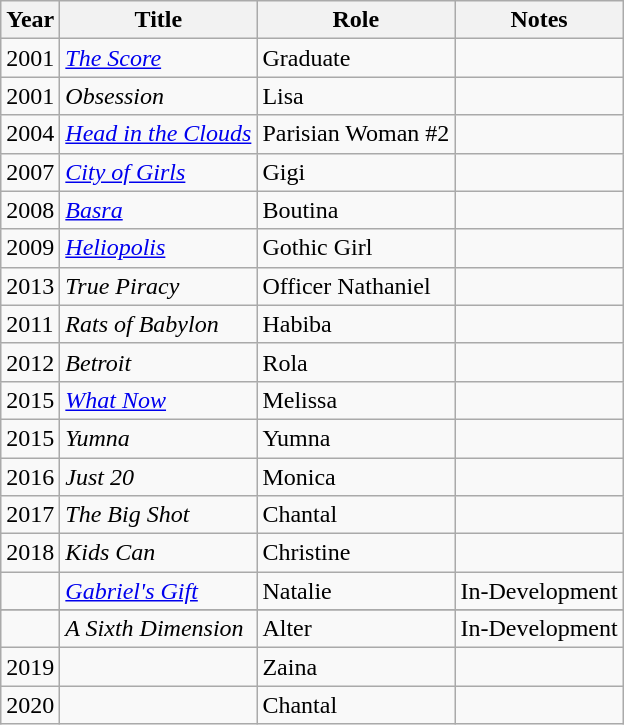<table class="wikitable sortable">
<tr>
<th>Year</th>
<th>Title</th>
<th>Role</th>
<th class="unsortable">Notes</th>
</tr>
<tr>
<td>2001</td>
<td data-sort-value="Score, The"><em><a href='#'>The Score</a></em></td>
<td>Graduate</td>
<td></td>
</tr>
<tr>
<td>2001</td>
<td><em>Obsession</em></td>
<td>Lisa</td>
<td></td>
</tr>
<tr>
<td>2004</td>
<td><em><a href='#'>Head in the Clouds</a></em></td>
<td>Parisian Woman #2</td>
<td></td>
</tr>
<tr>
<td>2007</td>
<td><em><a href='#'>City of Girls</a></em></td>
<td>Gigi</td>
<td></td>
</tr>
<tr>
<td>2008</td>
<td><em><a href='#'>Basra</a></em></td>
<td>Boutina</td>
<td></td>
</tr>
<tr>
<td>2009</td>
<td><em><a href='#'>Heliopolis</a></em></td>
<td>Gothic Girl</td>
<td></td>
</tr>
<tr>
<td>2013</td>
<td><em>True Piracy</em></td>
<td>Officer Nathaniel</td>
<td></td>
</tr>
<tr>
<td>2011</td>
<td><em>Rats of Babylon</em></td>
<td>Habiba</td>
<td></td>
</tr>
<tr>
<td>2012</td>
<td><em>Betroit</em></td>
<td>Rola</td>
<td></td>
</tr>
<tr>
<td>2015</td>
<td><em><a href='#'>What Now</a></em></td>
<td>Melissa</td>
<td></td>
</tr>
<tr>
<td>2015</td>
<td><em>Yumna</em></td>
<td>Yumna</td>
<td></td>
</tr>
<tr>
<td>2016</td>
<td><em>Just 20</em></td>
<td>Monica</td>
<td></td>
</tr>
<tr>
<td>2017</td>
<td data-sort-value="Big Shot, The"><em>The Big Shot</em></td>
<td>Chantal</td>
<td></td>
</tr>
<tr>
<td>2018</td>
<td><em>Kids Can</em></td>
<td>Christine</td>
<td></td>
</tr>
<tr>
<td></td>
<td><em><a href='#'>Gabriel's Gift</a></em></td>
<td>Natalie</td>
<td>In-Development</td>
</tr>
<tr>
</tr>
<tr>
<td></td>
<td data-sort-value="Sixth Dimension, A"><em>A Sixth Dimension</em></td>
<td>Alter</td>
<td>In-Development</td>
</tr>
<tr>
<td>2019</td>
<td><em></em></td>
<td>Zaina</td>
<td></td>
</tr>
<tr>
<td>2020</td>
<td><em></em></td>
<td>Chantal</td>
<td></td>
</tr>
</table>
